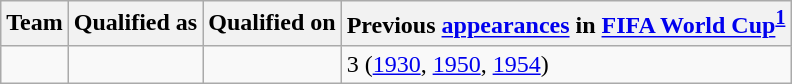<table class="wikitable sortable">
<tr>
<th>Team</th>
<th>Qualified as</th>
<th>Qualified on</th>
<th data-sort-type="number">Previous <a href='#'>appearances</a> in <a href='#'>FIFA World Cup</a><sup><strong><a href='#'>1</a></strong></sup></th>
</tr>
<tr>
<td></td>
<td></td>
<td></td>
<td>3 (<a href='#'>1930</a>, <a href='#'>1950</a>, <a href='#'>1954</a>)</td>
</tr>
</table>
